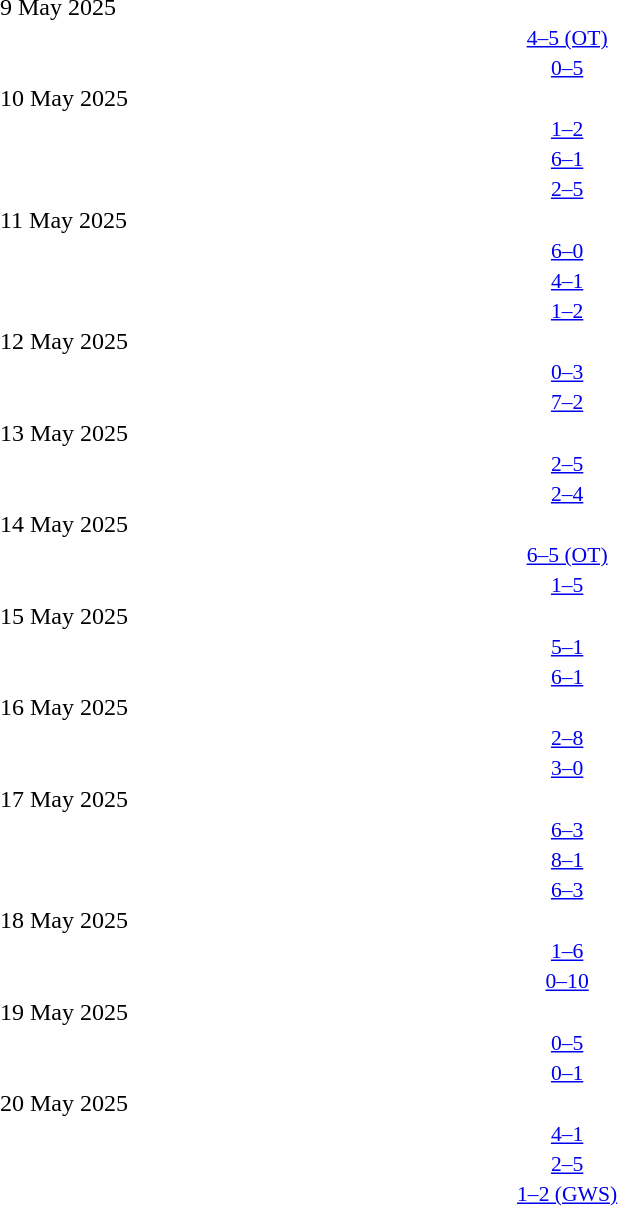<table style="width:100%;" cellspacing="1">
<tr>
<th width=25%></th>
<th width=2%></th>
<th width=6%></th>
<th width=2%></th>
<th width=25%></th>
</tr>
<tr>
<td>9 May 2025</td>
</tr>
<tr style=font-size:90%>
<td align=right></td>
<td></td>
<td align=center><a href='#'>4–5 (OT)</a></td>
<td></td>
<td></td>
<td></td>
</tr>
<tr style=font-size:90%>
<td align=right></td>
<td></td>
<td align=center><a href='#'>0–5</a></td>
<td></td>
<td></td>
<td></td>
</tr>
<tr>
<td>10 May 2025</td>
</tr>
<tr style=font-size:90%>
<td align=right></td>
<td></td>
<td align=center><a href='#'>1–2</a></td>
<td></td>
<td></td>
<td></td>
</tr>
<tr style=font-size:90%>
<td align=right></td>
<td></td>
<td align=center><a href='#'>6–1</a></td>
<td></td>
<td></td>
<td></td>
</tr>
<tr style=font-size:90%>
<td align=right></td>
<td></td>
<td align=center><a href='#'>2–5</a></td>
<td></td>
<td></td>
<td></td>
</tr>
<tr>
<td>11 May 2025</td>
</tr>
<tr style=font-size:90%>
<td align=right></td>
<td></td>
<td align=center><a href='#'>6–0</a></td>
<td></td>
<td></td>
<td></td>
</tr>
<tr style=font-size:90%>
<td align=right></td>
<td></td>
<td align=center><a href='#'>4–1</a></td>
<td></td>
<td></td>
<td></td>
</tr>
<tr style=font-size:90%>
<td align=right></td>
<td></td>
<td align=center><a href='#'>1–2</a></td>
<td></td>
<td></td>
<td></td>
</tr>
<tr>
<td>12 May 2025</td>
</tr>
<tr style=font-size:90%>
<td align=right></td>
<td></td>
<td align=center><a href='#'>0–3</a></td>
<td></td>
<td></td>
<td></td>
</tr>
<tr style=font-size:90%>
<td align=right></td>
<td></td>
<td align=center><a href='#'>7–2</a></td>
<td></td>
<td></td>
<td></td>
</tr>
<tr>
<td>13 May 2025</td>
</tr>
<tr style=font-size:90%>
<td align=right></td>
<td></td>
<td align=center><a href='#'>2–5</a></td>
<td></td>
<td></td>
<td></td>
</tr>
<tr style=font-size:90%>
<td align=right></td>
<td></td>
<td align=center><a href='#'>2–4</a></td>
<td></td>
<td></td>
<td></td>
</tr>
<tr>
<td>14 May 2025</td>
</tr>
<tr style=font-size:90%>
<td align=right></td>
<td></td>
<td align=center><a href='#'>6–5 (OT)</a></td>
<td></td>
<td></td>
<td></td>
</tr>
<tr style=font-size:90%>
<td align=right></td>
<td></td>
<td align=center><a href='#'>1–5</a></td>
<td></td>
<td></td>
<td></td>
</tr>
<tr>
<td>15 May 2025</td>
</tr>
<tr style=font-size:90%>
<td align=right></td>
<td></td>
<td align=center><a href='#'>5–1</a></td>
<td></td>
<td></td>
<td></td>
</tr>
<tr style=font-size:90%>
<td align=right></td>
<td></td>
<td align=center><a href='#'>6–1</a></td>
<td></td>
<td></td>
<td></td>
</tr>
<tr>
<td>16 May 2025</td>
</tr>
<tr style=font-size:90%>
<td align=right></td>
<td></td>
<td align=center><a href='#'>2–8</a></td>
<td></td>
<td></td>
<td></td>
</tr>
<tr style=font-size:90%>
<td align=right></td>
<td></td>
<td align=center><a href='#'>3–0</a></td>
<td></td>
<td></td>
<td></td>
</tr>
<tr>
<td>17 May 2025</td>
</tr>
<tr style=font-size:90%>
<td align=right></td>
<td></td>
<td align=center><a href='#'>6–3</a></td>
<td></td>
<td></td>
<td></td>
</tr>
<tr style=font-size:90%>
<td align=right></td>
<td></td>
<td align=center><a href='#'>8–1</a></td>
<td></td>
<td></td>
<td></td>
</tr>
<tr style=font-size:90%>
<td align=right></td>
<td></td>
<td align=center><a href='#'>6–3</a></td>
<td></td>
<td></td>
<td></td>
</tr>
<tr>
<td>18 May 2025</td>
</tr>
<tr style=font-size:90%>
<td align=right></td>
<td></td>
<td align=center><a href='#'>1–6</a></td>
<td></td>
<td></td>
<td></td>
</tr>
<tr style=font-size:90%>
<td align=right></td>
<td></td>
<td align=center><a href='#'>0–10</a></td>
<td></td>
<td></td>
<td></td>
</tr>
<tr>
<td>19 May 2025</td>
</tr>
<tr style=font-size:90%>
<td align=right></td>
<td></td>
<td align=center><a href='#'>0–5</a></td>
<td></td>
<td></td>
<td></td>
</tr>
<tr style=font-size:90%>
<td align=right></td>
<td></td>
<td align=center><a href='#'>0–1</a></td>
<td></td>
<td></td>
<td></td>
</tr>
<tr>
<td>20 May 2025</td>
</tr>
<tr style=font-size:90%>
<td align=right></td>
<td></td>
<td align=center><a href='#'>4–1</a></td>
<td></td>
<td></td>
<td></td>
</tr>
<tr style=font-size:90%>
<td align=right></td>
<td></td>
<td align=center><a href='#'>2–5</a></td>
<td></td>
<td></td>
<td></td>
</tr>
<tr style=font-size:90%>
<td align=right></td>
<td></td>
<td align=center><a href='#'>1–2 (GWS)</a></td>
<td></td>
<td></td>
<td></td>
</tr>
</table>
